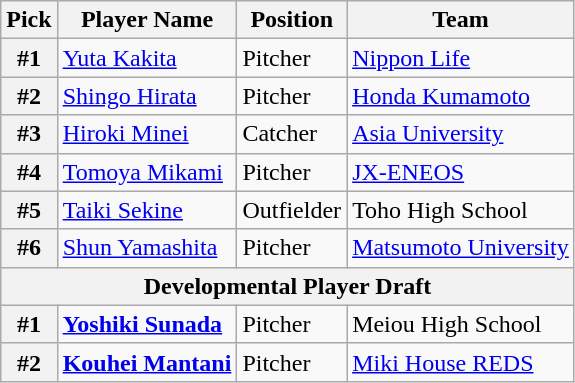<table class="wikitable">
<tr>
<th>Pick</th>
<th>Player Name</th>
<th>Position</th>
<th>Team</th>
</tr>
<tr>
<th>#1</th>
<td><a href='#'>Yuta Kakita</a></td>
<td>Pitcher</td>
<td><a href='#'>Nippon Life</a></td>
</tr>
<tr>
<th>#2</th>
<td><a href='#'>Shingo Hirata</a></td>
<td>Pitcher</td>
<td><a href='#'>Honda Kumamoto</a></td>
</tr>
<tr>
<th>#3</th>
<td><a href='#'>Hiroki Minei</a></td>
<td>Catcher</td>
<td><a href='#'>Asia University</a></td>
</tr>
<tr>
<th>#4</th>
<td><a href='#'>Tomoya Mikami</a></td>
<td>Pitcher</td>
<td><a href='#'>JX-ENEOS</a></td>
</tr>
<tr>
<th>#5</th>
<td><a href='#'>Taiki Sekine</a></td>
<td>Outfielder</td>
<td>Toho High School</td>
</tr>
<tr>
<th>#6</th>
<td><a href='#'>Shun Yamashita</a></td>
<td>Pitcher</td>
<td><a href='#'>Matsumoto University</a></td>
</tr>
<tr>
<th colspan="5">Developmental Player Draft</th>
</tr>
<tr>
<th>#1</th>
<td><strong><a href='#'>Yoshiki Sunada</a></strong></td>
<td>Pitcher</td>
<td>Meiou High School</td>
</tr>
<tr>
<th>#2</th>
<td><strong><a href='#'>Kouhei Mantani</a></strong></td>
<td>Pitcher</td>
<td><a href='#'>Miki House REDS</a></td>
</tr>
</table>
